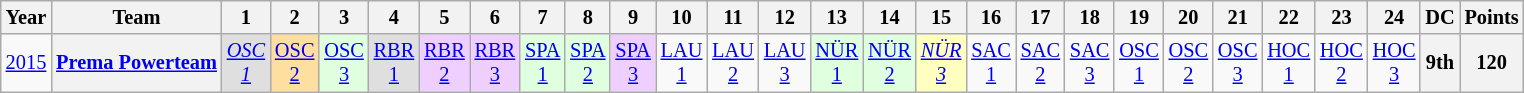<table class="wikitable" style="text-align:center; font-size:85%">
<tr>
<th>Year</th>
<th>Team</th>
<th>1</th>
<th>2</th>
<th>3</th>
<th>4</th>
<th>5</th>
<th>6</th>
<th>7</th>
<th>8</th>
<th>9</th>
<th>10</th>
<th>11</th>
<th>12</th>
<th>13</th>
<th>14</th>
<th>15</th>
<th>16</th>
<th>17</th>
<th>18</th>
<th>19</th>
<th>20</th>
<th>21</th>
<th>22</th>
<th>23</th>
<th>24</th>
<th>DC</th>
<th>Points</th>
</tr>
<tr>
<td><a href='#'>2015</a></td>
<th nowrap><a href='#'>Prema Powerteam</a></th>
<td style="background:#DFDFDF"><em><a href='#'>OSC<br>1</a></em><br></td>
<td style="background:#FFDF9F"><a href='#'>OSC<br>2</a><br></td>
<td style="background:#DFFFDF"><a href='#'>OSC<br>3</a><br></td>
<td style="background:#DFDFDF"><a href='#'>RBR<br>1</a><br></td>
<td style="background:#EFCFFF"><a href='#'>RBR<br>2</a><br></td>
<td style="background:#EFCFFF"><a href='#'>RBR<br>3</a><br></td>
<td style="background:#DFFFDF"><a href='#'>SPA<br>1</a><br></td>
<td style="background:#DFFFDF"><a href='#'>SPA<br>2</a><br></td>
<td style="background:#EFCFFF"><a href='#'>SPA<br>3</a><br></td>
<td><a href='#'>LAU<br>1</a></td>
<td><a href='#'>LAU<br>2</a></td>
<td><a href='#'>LAU<br>3</a></td>
<td style="background:#DFFFDF"><a href='#'>NÜR<br>1</a><br></td>
<td style="background:#DFFFDF"><a href='#'>NÜR<br>2</a><br></td>
<td style="background:#FFFFBF"><em><a href='#'>NÜR<br>3</a></em><br></td>
<td><a href='#'>SAC<br>1</a></td>
<td><a href='#'>SAC<br>2</a></td>
<td><a href='#'>SAC<br>3</a></td>
<td><a href='#'>OSC<br>1</a></td>
<td><a href='#'>OSC<br>2</a></td>
<td><a href='#'>OSC<br>3</a></td>
<td><a href='#'>HOC<br>1</a></td>
<td><a href='#'>HOC<br>2</a></td>
<td><a href='#'>HOC<br>3</a></td>
<th>9th</th>
<th>120</th>
</tr>
</table>
